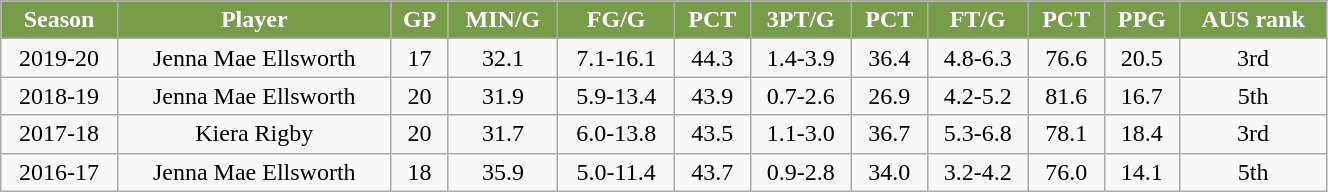<table class="wikitable" width="70%">
<tr align="center">
<th style=" background:#789D4A;color:#FFFFFF;">Season</th>
<th style=" background:#789D4A;color:#FFFFFF;">Player</th>
<th style=" background:#789D4A;color:#FFFFFF;">GP</th>
<th style=" background:#789D4A;color:#FFFFFF;">MIN/G</th>
<th style=" background:#789D4A;color:#FFFFFF;">FG/G</th>
<th style=" background:#789D4A;color:#FFFFFF;">PCT</th>
<th style=" background:#789D4A;color:#FFFFFF;">3PT/G</th>
<th style=" background:#789D4A;color:#FFFFFF;">PCT</th>
<th style=" background:#789D4A;color:#FFFFFF;">FT/G</th>
<th style=" background:#789D4A;color:#FFFFFF;">PCT</th>
<th style=" background:#789D4A;color:#FFFFFF;">PPG</th>
<th style=" background:#789D4A;color:#FFFFFF;">AUS rank</th>
</tr>
<tr align="center" bgcolor="">
<td>2019-20 </td>
<td>Jenna Mae Ellsworth</td>
<td>17</td>
<td>32.1</td>
<td>7.1-16.1</td>
<td>44.3</td>
<td>1.4-3.9</td>
<td>36.4</td>
<td>4.8-6.3</td>
<td>76.6</td>
<td>20.5</td>
<td>3rd</td>
</tr>
<tr align="center" bgcolor="">
<td>2018-19</td>
<td>Jenna Mae Ellsworth</td>
<td>20</td>
<td>31.9</td>
<td>5.9-13.4</td>
<td>43.9</td>
<td>0.7-2.6</td>
<td>26.9</td>
<td>4.2-5.2</td>
<td>81.6</td>
<td>16.7</td>
<td>5th</td>
</tr>
<tr align="center" bgcolor="">
<td>2017-18 </td>
<td>Kiera Rigby</td>
<td>20</td>
<td>31.7</td>
<td>6.0-13.8</td>
<td>43.5</td>
<td>1.1-3.0</td>
<td>36.7</td>
<td>5.3-6.8</td>
<td>78.1</td>
<td>18.4</td>
<td>3rd</td>
</tr>
<tr align="center" bgcolor="">
<td>2016-17 </td>
<td>Jenna Mae Ellsworth</td>
<td>18</td>
<td>35.9</td>
<td>5.0-11.4</td>
<td>43.7</td>
<td>0.9-2.8</td>
<td>34.0</td>
<td>3.2-4.2</td>
<td>76.0</td>
<td>14.1</td>
<td>5th</td>
</tr>
</table>
